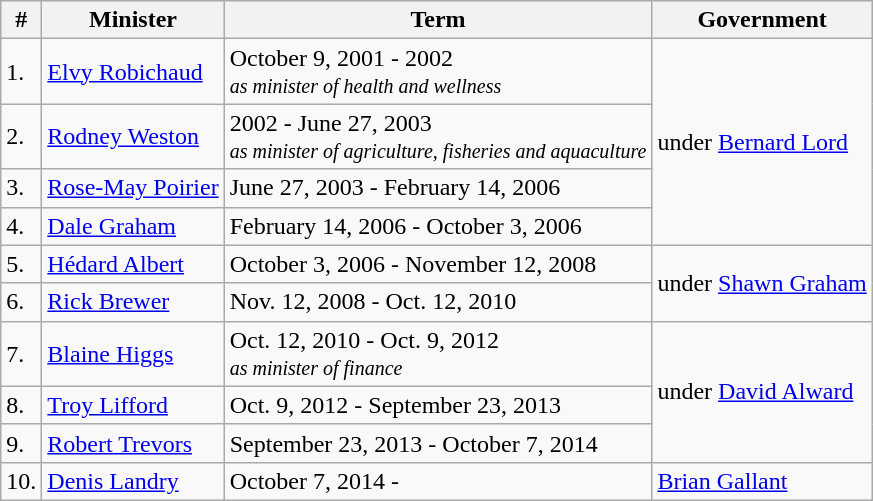<table class="wikitable">
<tr>
<th>#</th>
<th>Minister</th>
<th>Term</th>
<th>Government</th>
</tr>
<tr>
<td>1.</td>
<td><a href='#'>Elvy Robichaud</a></td>
<td>October 9, 2001 - 2002<br><small><em>as minister of health and wellness</em></small></td>
<td rowspan=4>under <a href='#'>Bernard Lord</a></td>
</tr>
<tr>
<td>2.</td>
<td><a href='#'>Rodney Weston</a></td>
<td>2002 - June 27, 2003<br><small><em>as minister of agriculture, fisheries and aquaculture</em></small></td>
</tr>
<tr>
<td>3.</td>
<td><a href='#'>Rose-May Poirier</a></td>
<td>June 27, 2003 - February 14, 2006</td>
</tr>
<tr>
<td>4.</td>
<td><a href='#'>Dale Graham</a></td>
<td>February 14, 2006 - October 3, 2006</td>
</tr>
<tr>
<td>5.</td>
<td><a href='#'>Hédard Albert</a></td>
<td>October 3, 2006 - November 12, 2008</td>
<td rowspan=2>under <a href='#'>Shawn Graham</a></td>
</tr>
<tr>
<td>6.</td>
<td><a href='#'>Rick Brewer</a></td>
<td>Nov. 12, 2008 - Oct. 12, 2010</td>
</tr>
<tr>
<td>7.</td>
<td><a href='#'>Blaine Higgs</a></td>
<td>Oct. 12, 2010 - Oct. 9, 2012<br><small><em>as minister of finance</em></small></td>
<td rowspan=3>under <a href='#'>David Alward</a></td>
</tr>
<tr>
<td>8.</td>
<td><a href='#'>Troy Lifford</a></td>
<td>Oct. 9, 2012 - September 23, 2013</td>
</tr>
<tr>
<td>9.</td>
<td><a href='#'>Robert Trevors</a></td>
<td>September 23, 2013 - October 7, 2014</td>
</tr>
<tr>
<td>10.</td>
<td><a href='#'>Denis Landry</a></td>
<td>October 7, 2014 -</td>
<td><a href='#'>Brian Gallant</a></td>
</tr>
</table>
